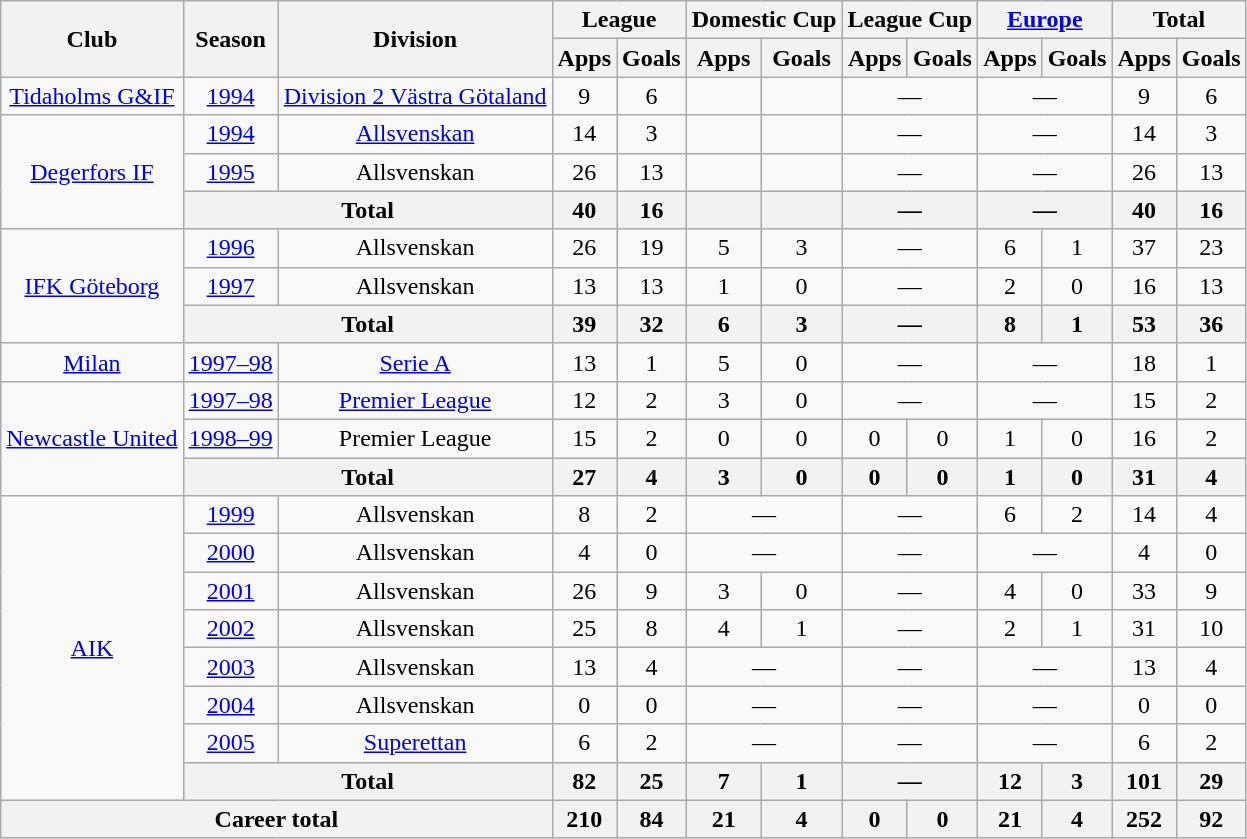<table class="wikitable" style="text-align:center">
<tr>
<th rowspan="2">Club</th>
<th rowspan="2">Season</th>
<th rowspan="2">Division</th>
<th colspan="2">League</th>
<th colspan="2">Domestic Cup</th>
<th colspan="2">League Cup</th>
<th colspan="2"><a href='#'>Europe</a></th>
<th colspan="2">Total</th>
</tr>
<tr>
<th>Apps</th>
<th>Goals</th>
<th>Apps</th>
<th>Goals</th>
<th>Apps</th>
<th>Goals</th>
<th>Apps</th>
<th>Goals</th>
<th>Apps</th>
<th>Goals</th>
</tr>
<tr>
<td><a href='#'>Tidaholms G&IF</a></td>
<td><a href='#'>1994</a></td>
<td><a href='#'>Division 2 Västra Götaland</a></td>
<td>9</td>
<td>6</td>
<td></td>
<td></td>
<td colspan="2">—</td>
<td colspan="2">—</td>
<td>9</td>
<td>6</td>
</tr>
<tr>
<td rowspan="3"><a href='#'>Degerfors IF</a></td>
<td><a href='#'>1994</a></td>
<td><a href='#'>Allsvenskan</a></td>
<td>14</td>
<td>3</td>
<td></td>
<td></td>
<td colspan="2">—</td>
<td colspan="2">—</td>
<td>14</td>
<td>3</td>
</tr>
<tr>
<td><a href='#'>1995</a></td>
<td>Allsvenskan</td>
<td>26</td>
<td>13</td>
<td></td>
<td></td>
<td colspan="2">—</td>
<td colspan="2">—</td>
<td>26</td>
<td>13</td>
</tr>
<tr>
<th colspan="2">Total</th>
<th>40</th>
<th>16</th>
<th></th>
<th></th>
<th colspan="2">—</th>
<th colspan="2">—</th>
<th>40</th>
<th>16</th>
</tr>
<tr>
<td rowspan="3"><a href='#'>IFK Göteborg</a></td>
<td><a href='#'>1996</a></td>
<td>Allsvenskan</td>
<td>26</td>
<td>19</td>
<td>5</td>
<td>3</td>
<td colspan="2">—</td>
<td>6</td>
<td>1</td>
<td>37</td>
<td>23</td>
</tr>
<tr>
<td><a href='#'>1997</a></td>
<td>Allsvenskan</td>
<td>13</td>
<td>13</td>
<td>1</td>
<td>0</td>
<td colspan="2">—</td>
<td>2</td>
<td>0</td>
<td>16</td>
<td>13</td>
</tr>
<tr>
<th colspan="2">Total</th>
<th>39</th>
<th>32</th>
<th>6</th>
<th>3</th>
<th colspan="2">—</th>
<th>8</th>
<th>1</th>
<th>53</th>
<th>36</th>
</tr>
<tr>
<td><a href='#'>Milan</a></td>
<td><a href='#'>1997–98</a></td>
<td><a href='#'>Serie A</a></td>
<td>13</td>
<td>1</td>
<td>5</td>
<td>0</td>
<td colspan="2">—</td>
<td colspan="2">—</td>
<td>18</td>
<td>1</td>
</tr>
<tr>
<td rowspan="3"><a href='#'>Newcastle United</a></td>
<td><a href='#'>1997–98</a></td>
<td><a href='#'>Premier League</a></td>
<td>12</td>
<td>2</td>
<td>3</td>
<td>0</td>
<td colspan="2">—</td>
<td colspan="2">—</td>
<td>15</td>
<td>2</td>
</tr>
<tr>
<td><a href='#'>1998–99</a></td>
<td>Premier League</td>
<td>15</td>
<td>2</td>
<td>0</td>
<td>0</td>
<td>0</td>
<td>0</td>
<td>1</td>
<td>0</td>
<td>16</td>
<td>2</td>
</tr>
<tr>
<th colspan="2">Total</th>
<th>27</th>
<th>4</th>
<th>3</th>
<th>0</th>
<th>0</th>
<th>0</th>
<th>1</th>
<th>0</th>
<th>31</th>
<th>4</th>
</tr>
<tr>
<td rowspan="8"><a href='#'>AIK</a></td>
<td><a href='#'>1999</a></td>
<td>Allsvenskan</td>
<td>8</td>
<td>2</td>
<td colspan="2">—</td>
<td colspan="2">—</td>
<td>6</td>
<td>2</td>
<td>14</td>
<td>4</td>
</tr>
<tr>
<td><a href='#'>2000</a></td>
<td>Allsvenskan</td>
<td>4</td>
<td>0</td>
<td colspan="2">—</td>
<td colspan="2">—</td>
<td colspan="2">—</td>
<td>4</td>
<td>0</td>
</tr>
<tr>
<td><a href='#'>2001</a></td>
<td>Allsvenskan</td>
<td>26</td>
<td>9</td>
<td>3</td>
<td>0</td>
<td colspan="2">—</td>
<td>4</td>
<td>0</td>
<td>33</td>
<td>9</td>
</tr>
<tr>
<td><a href='#'>2002</a></td>
<td>Allsvenskan</td>
<td>25</td>
<td>8</td>
<td>4</td>
<td>1</td>
<td colspan="2">—</td>
<td>2</td>
<td>1</td>
<td>31</td>
<td>10</td>
</tr>
<tr>
<td><a href='#'>2003</a></td>
<td>Allsvenskan</td>
<td>13</td>
<td>4</td>
<td colspan="2">—</td>
<td colspan="2">—</td>
<td colspan="2">—</td>
<td>13</td>
<td>4</td>
</tr>
<tr>
<td><a href='#'>2004</a></td>
<td>Allsvenskan</td>
<td>0</td>
<td>0</td>
<td colspan="2">—</td>
<td colspan="2">—</td>
<td colspan="2">—</td>
<td>0</td>
<td>0</td>
</tr>
<tr>
<td><a href='#'>2005</a></td>
<td><a href='#'>Superettan</a></td>
<td>6</td>
<td>2</td>
<td colspan="2">—</td>
<td colspan="2">—</td>
<td colspan="2">—</td>
<td>6</td>
<td>2</td>
</tr>
<tr>
<th colspan="2">Total</th>
<th>82</th>
<th>25</th>
<th>7</th>
<th>1</th>
<th colspan="2">—</th>
<th>12</th>
<th>3</th>
<th>101</th>
<th>29</th>
</tr>
<tr>
<th colspan="3">Career total</th>
<th>210</th>
<th>84</th>
<th>21</th>
<th>4</th>
<th>0</th>
<th>0</th>
<th>21</th>
<th>4</th>
<th>252</th>
<th>92</th>
</tr>
</table>
